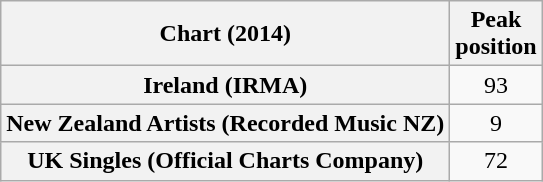<table class="wikitable sortable plainrowheaders">
<tr>
<th scope="col">Chart (2014)</th>
<th scope="col">Peak<br>position</th>
</tr>
<tr>
<th scope="row">Ireland (IRMA)</th>
<td style="text-align:center;">93</td>
</tr>
<tr>
<th scope="row">New Zealand Artists (Recorded Music NZ)</th>
<td style="text-align:center;">9</td>
</tr>
<tr>
<th scope="row">UK Singles (Official Charts Company)</th>
<td style="text-align:center;">72</td>
</tr>
</table>
